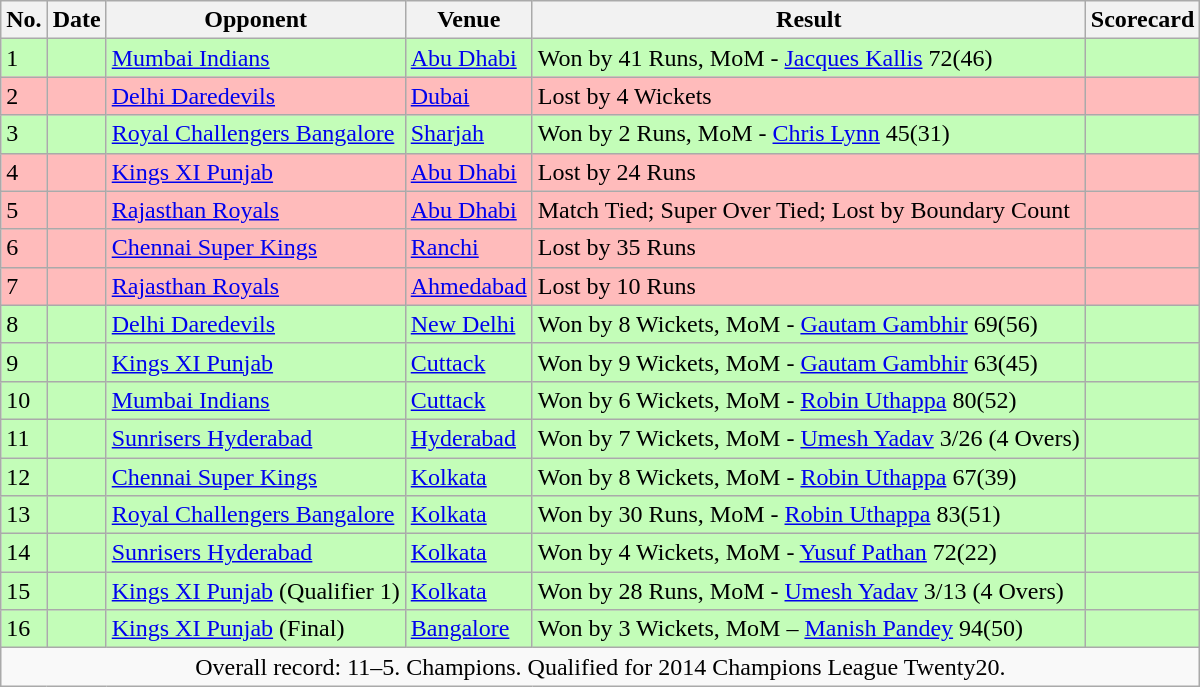<table class="wikitable sortable">
<tr>
<th>No.</th>
<th>Date</th>
<th>Opponent</th>
<th>Venue</th>
<th>Result</th>
<th>Scorecard</th>
</tr>
<tr style="background:#c3fdb8;">
<td>1</td>
<td></td>
<td><a href='#'>Mumbai Indians</a></td>
<td><a href='#'>Abu Dhabi</a></td>
<td>Won by 41 Runs, MoM - <a href='#'>Jacques Kallis</a> 72(46)</td>
<td></td>
</tr>
<tr style="background:#fbb;">
<td>2</td>
<td></td>
<td><a href='#'>Delhi Daredevils</a></td>
<td><a href='#'>Dubai</a></td>
<td>Lost by 4 Wickets</td>
<td></td>
</tr>
<tr style="background:#c3fdb8;">
<td>3</td>
<td></td>
<td><a href='#'>Royal Challengers Bangalore</a></td>
<td><a href='#'>Sharjah</a></td>
<td>Won by 2 Runs, MoM -  <a href='#'>Chris Lynn</a> 45(31)</td>
<td></td>
</tr>
<tr style="background:#fbb;">
<td>4</td>
<td></td>
<td><a href='#'>Kings XI Punjab</a></td>
<td><a href='#'>Abu Dhabi</a></td>
<td>Lost by 24 Runs</td>
<td></td>
</tr>
<tr style="background:#fbb;">
<td>5</td>
<td></td>
<td><a href='#'>Rajasthan Royals</a></td>
<td><a href='#'>Abu Dhabi</a></td>
<td>Match Tied; Super Over Tied; Lost by Boundary Count</td>
<td></td>
</tr>
<tr style="background:#fbb;">
<td>6</td>
<td></td>
<td><a href='#'>Chennai Super Kings</a></td>
<td><a href='#'>Ranchi</a></td>
<td>Lost by 35 Runs</td>
<td></td>
</tr>
<tr style="background:#fbb;">
<td>7</td>
<td></td>
<td><a href='#'>Rajasthan Royals</a></td>
<td><a href='#'>Ahmedabad</a></td>
<td>Lost by 10 Runs</td>
<td></td>
</tr>
<tr style="background:#c3fdb8;">
<td>8</td>
<td></td>
<td><a href='#'>Delhi Daredevils</a></td>
<td><a href='#'>New Delhi</a></td>
<td>Won by 8 Wickets, MoM -  <a href='#'>Gautam Gambhir</a> 69(56)</td>
<td></td>
</tr>
<tr style="background:#c3fdb8;">
<td>9</td>
<td></td>
<td><a href='#'>Kings XI Punjab</a></td>
<td><a href='#'>Cuttack</a></td>
<td>Won by 9 Wickets, MoM -  <a href='#'>Gautam Gambhir</a> 63(45)</td>
<td></td>
</tr>
<tr style="background:#c3fdb8;">
<td>10</td>
<td></td>
<td><a href='#'>Mumbai Indians</a></td>
<td><a href='#'>Cuttack</a></td>
<td>Won by 6 Wickets, MoM -  <a href='#'>Robin Uthappa</a> 80(52)</td>
<td></td>
</tr>
<tr style="background:#c3fdb8;">
<td>11</td>
<td></td>
<td><a href='#'>Sunrisers Hyderabad</a></td>
<td><a href='#'>Hyderabad</a></td>
<td>Won by 7 Wickets, MoM -  <a href='#'>Umesh Yadav</a> 3/26 (4 Overs)</td>
<td></td>
</tr>
<tr style="background:#c3fdb8;">
<td>12</td>
<td></td>
<td><a href='#'>Chennai Super Kings</a></td>
<td><a href='#'>Kolkata</a></td>
<td>Won by 8 Wickets, MoM -  <a href='#'>Robin Uthappa</a> 67(39)</td>
<td></td>
</tr>
<tr style="background:#c3fdb8;">
<td>13</td>
<td></td>
<td><a href='#'>Royal Challengers Bangalore</a></td>
<td><a href='#'>Kolkata</a></td>
<td>Won by 30 Runs, MoM -  <a href='#'>Robin Uthappa</a> 83(51)</td>
<td></td>
</tr>
<tr style="background:#c3fdb8;">
<td>14</td>
<td></td>
<td><a href='#'>Sunrisers Hyderabad</a></td>
<td><a href='#'>Kolkata</a></td>
<td>Won by 4 Wickets, MoM -  <a href='#'>Yusuf Pathan</a> 72(22)</td>
<td></td>
</tr>
<tr style="background:#c3fdb8;">
<td>15</td>
<td></td>
<td><a href='#'>Kings XI Punjab</a> (Qualifier 1)</td>
<td><a href='#'>Kolkata</a></td>
<td>Won by 28 Runs, MoM -  <a href='#'>Umesh Yadav</a> 3/13 (4 Overs)</td>
<td></td>
</tr>
<tr style="background:#c3fdb8;">
<td>16</td>
<td></td>
<td><a href='#'>Kings XI Punjab</a> (Final)</td>
<td><a href='#'>Bangalore</a></td>
<td>Won by 3 Wickets, MoM –  <a href='#'>Manish Pandey</a> 94(50)</td>
<td></td>
</tr>
<tr " class="sortbottom">
<td colspan="6" style="text-align: center; ">Overall record: 11–5. Champions. Qualified for 2014 Champions League Twenty20.</td>
</tr>
</table>
